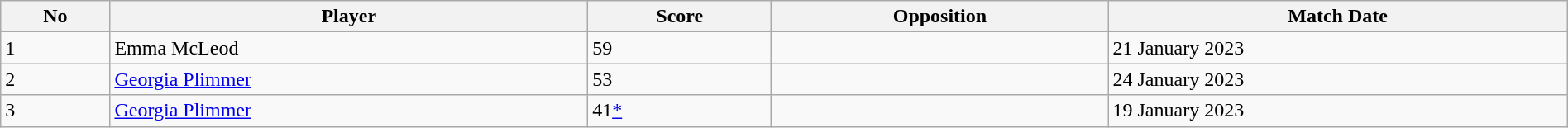<table style="width:100%;" class="wikitable">
<tr>
<th>No</th>
<th>Player</th>
<th>Score</th>
<th>Opposition</th>
<th>Match Date</th>
</tr>
<tr>
<td>1</td>
<td>Emma McLeod</td>
<td>59</td>
<td></td>
<td>21 January 2023</td>
</tr>
<tr>
<td>2</td>
<td><a href='#'>Georgia Plimmer</a></td>
<td>53</td>
<td></td>
<td>24 January 2023</td>
</tr>
<tr>
<td>3</td>
<td><a href='#'>Georgia Plimmer</a></td>
<td>41<a href='#'>*</a></td>
<td></td>
<td>19 January 2023</td>
</tr>
</table>
